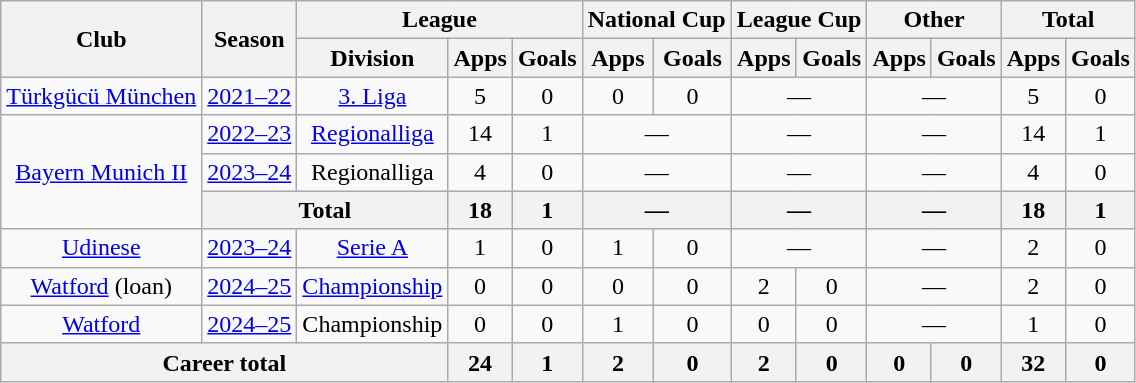<table class=wikitable style=text-align:center>
<tr>
<th rowspan=2>Club</th>
<th rowspan=2>Season</th>
<th colspan=3>League</th>
<th colspan=2>National Cup</th>
<th colspan=2>League Cup</th>
<th colspan=2>Other</th>
<th colspan=2>Total</th>
</tr>
<tr>
<th>Division</th>
<th>Apps</th>
<th>Goals</th>
<th>Apps</th>
<th>Goals</th>
<th>Apps</th>
<th>Goals</th>
<th>Apps</th>
<th>Goals</th>
<th>Apps</th>
<th>Goals</th>
</tr>
<tr>
<td><a href='#'>Türkgücü München</a></td>
<td><a href='#'>2021–22</a></td>
<td><a href='#'>3. Liga</a></td>
<td>5</td>
<td>0</td>
<td>0</td>
<td>0</td>
<td colspan=2>—</td>
<td colspan=2>—</td>
<td>5</td>
<td>0</td>
</tr>
<tr>
<td rowspan=3><a href='#'>Bayern Munich II</a></td>
<td><a href='#'>2022–23</a></td>
<td><a href='#'>Regionalliga</a></td>
<td>14</td>
<td>1</td>
<td colspan=2>—</td>
<td colspan=2>—</td>
<td colspan=2>—</td>
<td>14</td>
<td>1</td>
</tr>
<tr>
<td><a href='#'>2023–24</a></td>
<td>Regionalliga</td>
<td>4</td>
<td>0</td>
<td colspan=2>—</td>
<td colspan=2>—</td>
<td colspan=2>—</td>
<td>4</td>
<td>0</td>
</tr>
<tr>
<th colspan=2>Total</th>
<th>18</th>
<th>1</th>
<th colspan=2>—</th>
<th colspan=2>—</th>
<th colspan=2>—</th>
<th>18</th>
<th>1</th>
</tr>
<tr>
<td><a href='#'>Udinese</a></td>
<td><a href='#'>2023–24</a></td>
<td><a href='#'>Serie A</a></td>
<td>1</td>
<td>0</td>
<td>1</td>
<td>0</td>
<td colspan=2>—</td>
<td colspan=2>—</td>
<td>2</td>
<td>0</td>
</tr>
<tr>
<td><a href='#'>Watford</a> (loan)</td>
<td><a href='#'>2024–25</a></td>
<td><a href='#'>Championship</a></td>
<td>0</td>
<td>0</td>
<td>0</td>
<td>0</td>
<td>2</td>
<td>0</td>
<td colspan=2>—</td>
<td>2</td>
<td>0</td>
</tr>
<tr>
<td><a href='#'>Watford</a></td>
<td><a href='#'>2024–25</a></td>
<td>Championship</td>
<td>0</td>
<td>0</td>
<td>1</td>
<td>0</td>
<td>0</td>
<td>0</td>
<td colspan=2>—</td>
<td>1</td>
<td>0</td>
</tr>
<tr>
<th colspan="3">Career total</th>
<th>24</th>
<th>1</th>
<th>2</th>
<th>0</th>
<th>2</th>
<th>0</th>
<th>0</th>
<th>0</th>
<th>32</th>
<th>0</th>
</tr>
</table>
